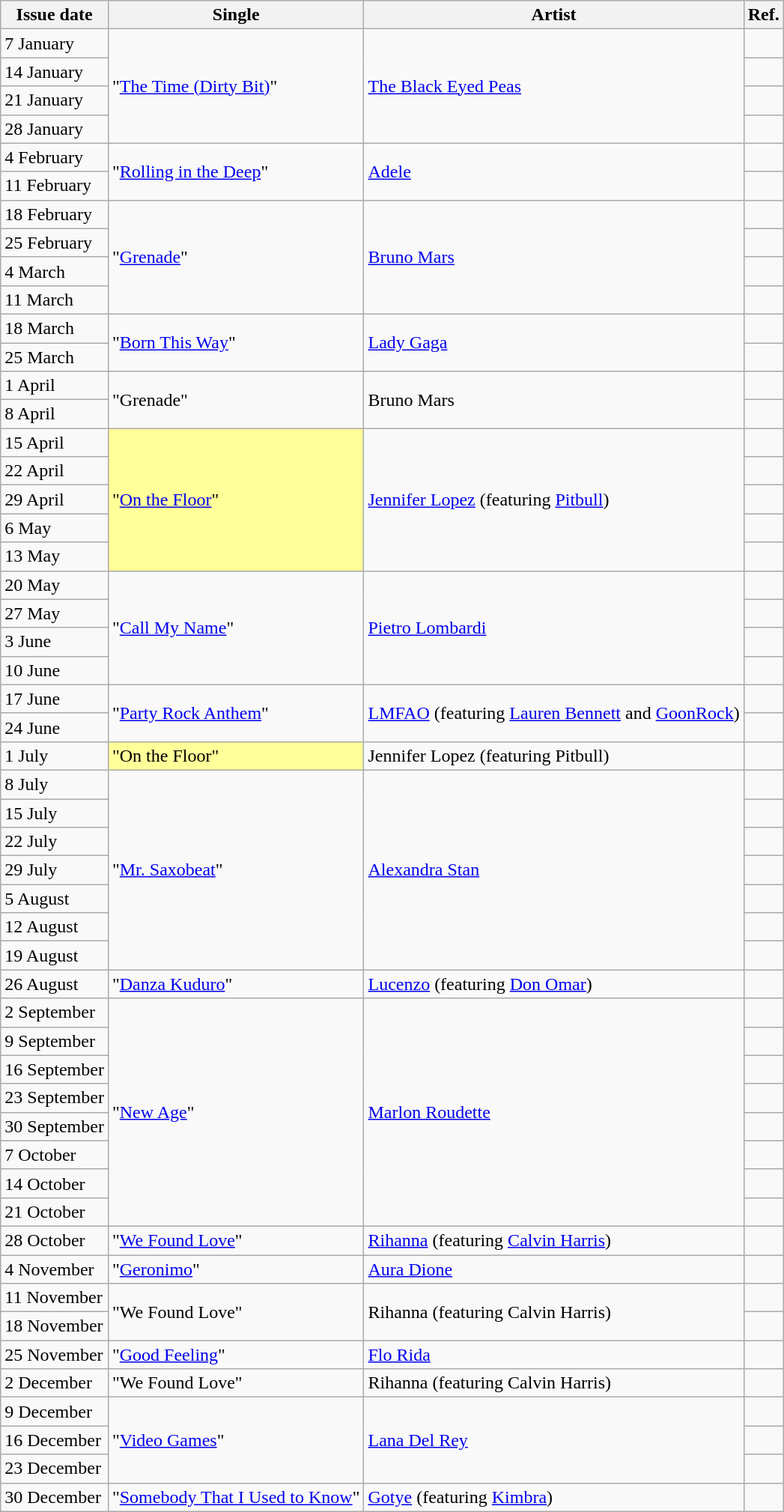<table class="wikitable">
<tr>
<th>Issue date</th>
<th>Single</th>
<th>Artist</th>
<th>Ref.</th>
</tr>
<tr>
<td>7 January</td>
<td rowspan    = "4">"<a href='#'>The Time (Dirty Bit)</a>"</td>
<td rowspan    = "4"><a href='#'>The Black Eyed Peas</a></td>
<td align      = "center"></td>
</tr>
<tr>
<td>14 January</td>
<td align      = "center"></td>
</tr>
<tr>
<td>21 January</td>
<td align      = "center"></td>
</tr>
<tr>
<td>28 January</td>
<td align      = "center"></td>
</tr>
<tr>
<td>4 February</td>
<td rowspan    = "2">"<a href='#'>Rolling in the Deep</a>"</td>
<td rowspan    = "2"><a href='#'>Adele</a></td>
<td align      = "center"></td>
</tr>
<tr>
<td>11 February</td>
<td align      = "center"></td>
</tr>
<tr>
<td>18 February</td>
<td rowspan    = "4">"<a href='#'>Grenade</a>"</td>
<td rowspan    = "4"><a href='#'>Bruno Mars</a></td>
<td align      = "center"></td>
</tr>
<tr>
<td>25 February</td>
<td align      = "center"></td>
</tr>
<tr>
<td>4 March</td>
<td align      = "center"></td>
</tr>
<tr>
<td>11 March</td>
<td align      = "center"></td>
</tr>
<tr>
<td>18 March</td>
<td rowspan    = "2">"<a href='#'>Born This Way</a>"</td>
<td rowspan    = "2"><a href='#'>Lady Gaga</a></td>
<td align      = "center"></td>
</tr>
<tr>
<td>25 March</td>
<td align      = "center"></td>
</tr>
<tr>
<td>1 April</td>
<td rowspan    = "2">"Grenade"</td>
<td rowspan    = "2">Bruno Mars</td>
<td align      = "center"></td>
</tr>
<tr>
<td>8 April</td>
<td align      = "center"></td>
</tr>
<tr>
<td>15 April</td>
<td rowspan    = "5" bgcolor=#FFFF99>"<a href='#'>On the Floor</a>"</td>
<td rowspan    = "5"><a href='#'>Jennifer Lopez</a> (featuring <a href='#'>Pitbull</a>)</td>
<td align      = "center"></td>
</tr>
<tr>
<td>22 April</td>
<td align      = "center"></td>
</tr>
<tr>
<td>29 April</td>
<td align      = "center"></td>
</tr>
<tr>
<td>6 May</td>
<td align      = "center"></td>
</tr>
<tr>
<td>13 May</td>
<td align      = "center"></td>
</tr>
<tr>
<td>20 May</td>
<td rowspan    = "4">"<a href='#'>Call My Name</a>"</td>
<td rowspan    = "4"><a href='#'>Pietro Lombardi</a></td>
<td align      = "center"></td>
</tr>
<tr>
<td>27 May</td>
<td align      = "center"></td>
</tr>
<tr>
<td>3 June</td>
<td align      = "center"></td>
</tr>
<tr>
<td>10 June</td>
<td align      = "center"></td>
</tr>
<tr>
<td>17 June</td>
<td rowspan    = "2">"<a href='#'>Party Rock Anthem</a>"</td>
<td rowspan    = "2"><a href='#'>LMFAO</a> (featuring <a href='#'>Lauren Bennett</a> and <a href='#'>GoonRock</a>)</td>
<td align      = "center"></td>
</tr>
<tr>
<td>24 June</td>
<td align      = "center"></td>
</tr>
<tr>
<td>1 July</td>
<td bgcolor    = #FFFF99>"On the Floor" </td>
<td>Jennifer Lopez (featuring Pitbull)</td>
<td align      = "center"></td>
</tr>
<tr>
<td>8 July</td>
<td rowspan    = "7">"<a href='#'>Mr. Saxobeat</a>"</td>
<td rowspan    = "7"><a href='#'>Alexandra Stan</a></td>
<td align      = "center"></td>
</tr>
<tr>
<td>15 July</td>
<td align      = "center"></td>
</tr>
<tr>
<td>22 July</td>
<td align      = "center"></td>
</tr>
<tr>
<td>29 July</td>
<td align      = "center"></td>
</tr>
<tr>
<td>5 August</td>
<td align      = "center"></td>
</tr>
<tr>
<td>12 August</td>
<td align      = "center"></td>
</tr>
<tr>
<td>19 August</td>
<td align      = "center"></td>
</tr>
<tr>
<td>26 August</td>
<td>"<a href='#'>Danza Kuduro</a>"</td>
<td><a href='#'>Lucenzo</a> (featuring <a href='#'>Don Omar</a>)</td>
<td align      = "center"></td>
</tr>
<tr>
<td>2 September</td>
<td rowspan    = "8">"<a href='#'>New Age</a>"</td>
<td rowspan    = "8"><a href='#'>Marlon Roudette</a></td>
<td align      = "center"></td>
</tr>
<tr>
<td>9 September</td>
<td align      = "center"></td>
</tr>
<tr>
<td>16 September</td>
<td align      = "center"></td>
</tr>
<tr>
<td>23 September</td>
<td align      = "center"></td>
</tr>
<tr>
<td>30 September</td>
<td align      = "center"></td>
</tr>
<tr>
<td>7 October</td>
<td align      = "center"></td>
</tr>
<tr>
<td>14 October</td>
<td align      = "center"></td>
</tr>
<tr>
<td>21 October</td>
<td align      = "center"></td>
</tr>
<tr>
<td>28 October</td>
<td>"<a href='#'>We Found Love</a>"</td>
<td><a href='#'>Rihanna</a> (featuring <a href='#'>Calvin Harris</a>)</td>
<td align      = "center"></td>
</tr>
<tr>
<td>4 November</td>
<td>"<a href='#'>Geronimo</a>"</td>
<td><a href='#'>Aura Dione</a></td>
<td align      = "center"></td>
</tr>
<tr>
<td>11 November</td>
<td rowspan    = "2">"We Found Love"</td>
<td rowspan    = "2">Rihanna (featuring Calvin Harris)</td>
<td align      = "center"></td>
</tr>
<tr>
<td>18 November</td>
<td align      = "center"></td>
</tr>
<tr>
<td>25 November</td>
<td>"<a href='#'>Good Feeling</a>"</td>
<td><a href='#'>Flo Rida</a></td>
<td align      = "center"></td>
</tr>
<tr>
<td>2 December</td>
<td>"We Found Love"</td>
<td>Rihanna (featuring Calvin Harris)</td>
<td align      = "center"></td>
</tr>
<tr>
<td>9 December</td>
<td rowspan    = "3">"<a href='#'>Video Games</a>"</td>
<td rowspan    = "3"><a href='#'>Lana Del Rey</a></td>
<td align      = "center"></td>
</tr>
<tr>
<td>16 December</td>
<td align      = "center"></td>
</tr>
<tr>
<td>23 December</td>
<td align      = "center"></td>
</tr>
<tr>
<td>30 December</td>
<td>"<a href='#'>Somebody That I Used to Know</a>"</td>
<td><a href='#'>Gotye</a> (featuring <a href='#'>Kimbra</a>)</td>
<td align      = "center"></td>
</tr>
</table>
